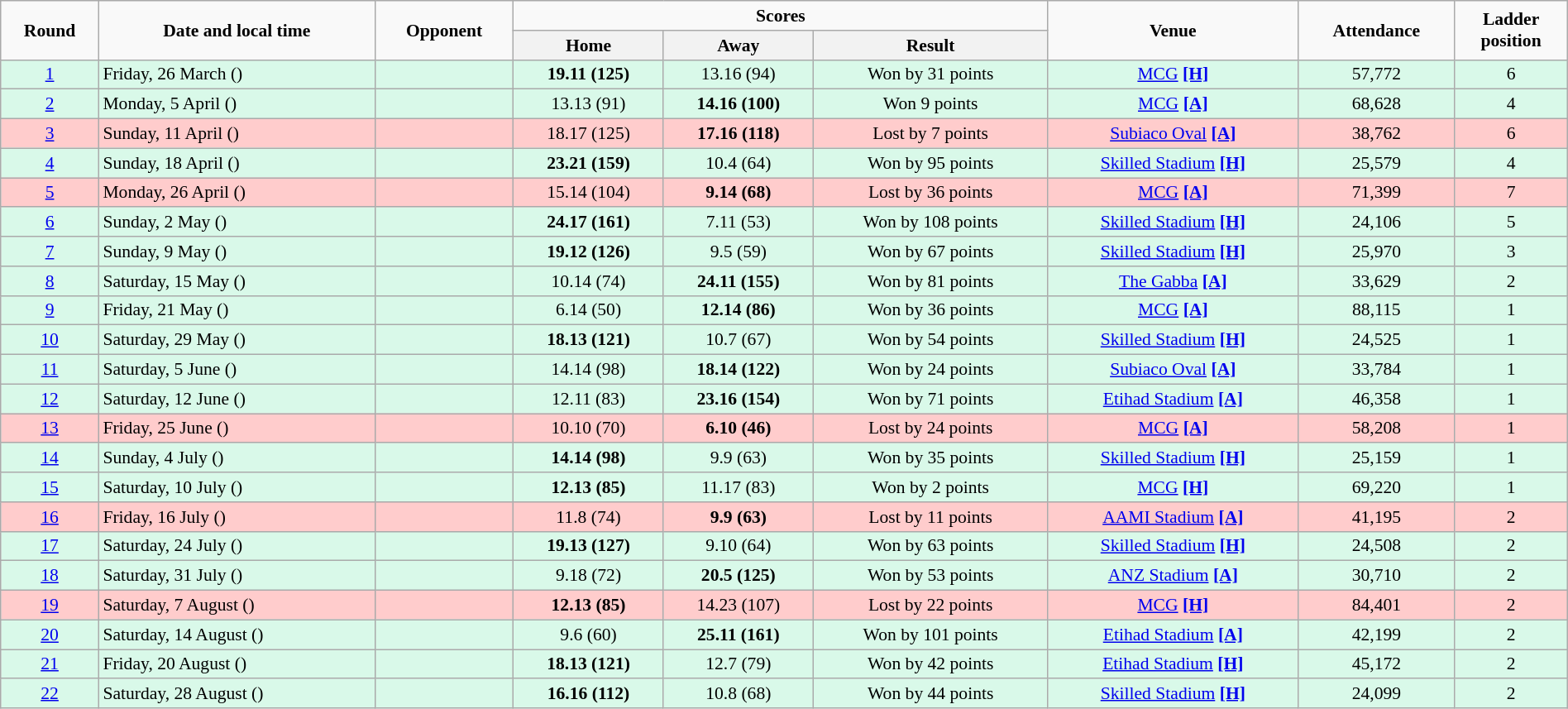<table class="wikitable" style="font-size:90%; text-align:center; width: 100%; margin-left: auto; margin-right: auto;">
<tr>
<td rowspan=2><strong>Round</strong></td>
<td rowspan=2><strong>Date and local time</strong></td>
<td rowspan=2><strong>Opponent</strong></td>
<td colspan=3><strong>Scores</strong> </td>
<td rowspan=2><strong>Venue</strong></td>
<td rowspan=2><strong>Attendance</strong></td>
<td rowspan=2><strong>Ladder<br>position</strong></td>
</tr>
<tr>
<th>Home</th>
<th>Away</th>
<th>Result</th>
</tr>
<tr style="background:#d9f9e9;">
<td><a href='#'>1</a></td>
<td align=left>Friday, 26 March ()</td>
<td align=left></td>
<td><strong>19.11 (125)</strong></td>
<td>13.16 (94)</td>
<td>Won by 31 points</td>
<td><a href='#'>MCG</a> <span></span><a href='#'><strong>[H]</strong></a></td>
<td>57,772</td>
<td>6</td>
</tr>
<tr style="background:#d9f9e9;">
<td><a href='#'>2</a></td>
<td align=left>Monday, 5 April ()</td>
<td align=left></td>
<td>13.13 (91)</td>
<td><strong>14.16 (100)</strong></td>
<td>Won 9 points</td>
<td><a href='#'>MCG</a> <span></span><a href='#'><strong>[A]</strong></a></td>
<td>68,628</td>
<td>4</td>
</tr>
<tr style="background:#fcc;">
<td><a href='#'>3</a></td>
<td align=left>Sunday, 11 April ()</td>
<td align=left></td>
<td>18.17 (125)</td>
<td><strong>17.16 (118)</strong></td>
<td>Lost by 7 points</td>
<td><a href='#'>Subiaco Oval</a> <span></span><a href='#'><strong>[A]</strong></a></td>
<td>38,762</td>
<td>6</td>
</tr>
<tr style="background:#d9f9e9;">
<td><a href='#'>4</a></td>
<td align=left>Sunday, 18 April ()</td>
<td align=left></td>
<td><strong>23.21 (159)</strong></td>
<td>10.4 (64)</td>
<td>Won by 95 points</td>
<td><a href='#'>Skilled Stadium</a> <span></span><a href='#'><strong>[H]</strong></a></td>
<td>25,579</td>
<td>4</td>
</tr>
<tr style="background:#fcc;">
<td><a href='#'>5</a></td>
<td align=left>Monday, 26 April ()</td>
<td align=left></td>
<td>15.14 (104)</td>
<td><strong>9.14 (68)</strong></td>
<td>Lost by 36 points</td>
<td><a href='#'>MCG</a> <span></span><a href='#'><strong>[A]</strong></a></td>
<td>71,399</td>
<td>7</td>
</tr>
<tr style="background:#d9f9e9;">
<td><a href='#'>6</a></td>
<td align=left>Sunday, 2 May ()</td>
<td align=left></td>
<td><strong>24.17 (161)</strong></td>
<td>7.11 (53)</td>
<td>Won by 108 points</td>
<td><a href='#'>Skilled Stadium</a> <span></span><a href='#'><strong>[H]</strong></a></td>
<td>24,106</td>
<td>5</td>
</tr>
<tr style="background:#d9f9e9;">
<td><a href='#'>7</a></td>
<td align=left>Sunday, 9 May ()</td>
<td align=left></td>
<td><strong>19.12 (126)</strong></td>
<td>9.5 (59)</td>
<td>Won by 67 points</td>
<td><a href='#'>Skilled Stadium</a> <span></span><a href='#'><strong>[H]</strong></a></td>
<td>25,970</td>
<td>3</td>
</tr>
<tr style="background:#d9f9e9;">
<td><a href='#'>8</a></td>
<td align=left>Saturday, 15 May ()</td>
<td align=left></td>
<td>10.14 (74)</td>
<td><strong>24.11 (155)</strong></td>
<td>Won by 81 points</td>
<td><a href='#'>The Gabba</a> <span></span><a href='#'><strong>[A]</strong></a></td>
<td>33,629</td>
<td>2</td>
</tr>
<tr style="background:#d9f9e9;">
<td><a href='#'>9</a></td>
<td align=left>Friday, 21 May ()</td>
<td align=left></td>
<td>6.14 (50)</td>
<td><strong>12.14 (86)</strong></td>
<td>Won by 36 points</td>
<td><a href='#'>MCG</a> <span></span><a href='#'><strong>[A]</strong></a></td>
<td>88,115</td>
<td>1</td>
</tr>
<tr style="background:#d9f9e9;">
<td><a href='#'>10</a></td>
<td align=left>Saturday, 29 May ()</td>
<td align=left></td>
<td><strong>18.13 (121)</strong></td>
<td>10.7 (67)</td>
<td>Won by 54 points</td>
<td><a href='#'>Skilled Stadium</a> <span></span><a href='#'><strong>[H]</strong></a></td>
<td>24,525</td>
<td>1</td>
</tr>
<tr style="background:#d9f9e9;">
<td><a href='#'>11</a></td>
<td align=left>Saturday, 5 June ()</td>
<td align=left></td>
<td>14.14 (98)</td>
<td><strong>18.14 (122)</strong></td>
<td>Won by 24 points</td>
<td><a href='#'>Subiaco Oval</a> <span></span><a href='#'><strong>[A]</strong></a></td>
<td>33,784</td>
<td>1</td>
</tr>
<tr style="background:#d9f9e9;">
<td><a href='#'>12</a></td>
<td align=left>Saturday, 12 June ()</td>
<td align=left></td>
<td>12.11 (83)</td>
<td><strong>23.16 (154)</strong></td>
<td>Won by 71 points</td>
<td><a href='#'>Etihad Stadium</a> <span></span><a href='#'><strong>[A]</strong></a></td>
<td>46,358</td>
<td>1</td>
</tr>
<tr style="background:#fcc;">
<td><a href='#'>13</a></td>
<td align=left>Friday, 25 June ()</td>
<td align=left></td>
<td>10.10 (70)</td>
<td><strong>6.10 (46)</strong></td>
<td>Lost by 24 points</td>
<td><a href='#'>MCG</a> <span></span><a href='#'><strong>[A]</strong></a></td>
<td>58,208</td>
<td>1</td>
</tr>
<tr style="background:#d9f9e9;">
<td><a href='#'>14</a></td>
<td align=left>Sunday, 4 July ()</td>
<td align=left></td>
<td><strong>14.14 (98)</strong></td>
<td>9.9 (63)</td>
<td>Won by 35 points</td>
<td><a href='#'>Skilled Stadium</a> <span></span><a href='#'><strong>[H]</strong></a></td>
<td>25,159</td>
<td>1</td>
</tr>
<tr style="background:#d9f9e9;">
<td><a href='#'>15</a></td>
<td align=left>Saturday, 10 July ()</td>
<td align=left></td>
<td><strong>12.13 (85)</strong></td>
<td>11.17 (83)</td>
<td>Won by 2 points</td>
<td><a href='#'>MCG</a> <span></span><a href='#'><strong>[H]</strong></a></td>
<td>69,220</td>
<td>1</td>
</tr>
<tr style="background:#fcc;">
<td><a href='#'>16</a></td>
<td align=left>Friday, 16 July ()</td>
<td align=left></td>
<td>11.8 (74)</td>
<td><strong>9.9 (63)</strong></td>
<td>Lost by 11 points</td>
<td><a href='#'>AAMI Stadium</a> <span></span><a href='#'><strong>[A]</strong></a></td>
<td>41,195</td>
<td>2</td>
</tr>
<tr style="background:#d9f9e9;">
<td><a href='#'>17</a></td>
<td align=left>Saturday, 24 July ()</td>
<td align=left></td>
<td><strong>19.13 (127)</strong></td>
<td>9.10 (64)</td>
<td>Won by 63 points</td>
<td><a href='#'>Skilled Stadium</a> <span></span><a href='#'><strong>[H]</strong></a></td>
<td>24,508</td>
<td>2</td>
</tr>
<tr style="background:#d9f9e9;">
<td><a href='#'>18</a></td>
<td align=left>Saturday, 31 July ()</td>
<td align=left></td>
<td>9.18 (72)</td>
<td><strong>20.5 (125)</strong></td>
<td>Won by 53 points</td>
<td><a href='#'>ANZ Stadium</a> <span></span><a href='#'><strong>[A]</strong></a></td>
<td>30,710</td>
<td>2</td>
</tr>
<tr style="background:#fcc;">
<td><a href='#'>19</a></td>
<td align=left>Saturday, 7 August ()</td>
<td align=left></td>
<td><strong>12.13 (85)</strong></td>
<td>14.23 (107)</td>
<td>Lost by 22 points</td>
<td><a href='#'>MCG</a> <span></span><a href='#'><strong>[H]</strong></a></td>
<td>84,401</td>
<td>2</td>
</tr>
<tr style="background:#d9f9e9;">
<td><a href='#'>20</a></td>
<td align=left>Saturday, 14 August ()</td>
<td align=left></td>
<td>9.6 (60)</td>
<td><strong>25.11 (161)</strong></td>
<td>Won by 101 points</td>
<td><a href='#'>Etihad Stadium</a> <span></span><a href='#'><strong>[A]</strong></a></td>
<td>42,199</td>
<td>2</td>
</tr>
<tr style="background:#d9f9e9;">
<td><a href='#'>21</a></td>
<td align=left>Friday, 20 August ()</td>
<td align=left></td>
<td><strong>18.13 (121)</strong></td>
<td>12.7 (79)</td>
<td>Won by 42 points</td>
<td><a href='#'>Etihad Stadium</a> <span></span><a href='#'><strong>[H]</strong></a></td>
<td>45,172</td>
<td>2</td>
</tr>
<tr style="background:#d9f9e9;">
<td><a href='#'>22</a></td>
<td align=left>Saturday, 28 August ()</td>
<td align=left></td>
<td><strong>16.16 (112)</strong></td>
<td>10.8  (68)</td>
<td>Won by 44 points</td>
<td><a href='#'>Skilled Stadium</a> <span></span><a href='#'><strong>[H]</strong></a></td>
<td>24,099</td>
<td>2</td>
</tr>
</table>
